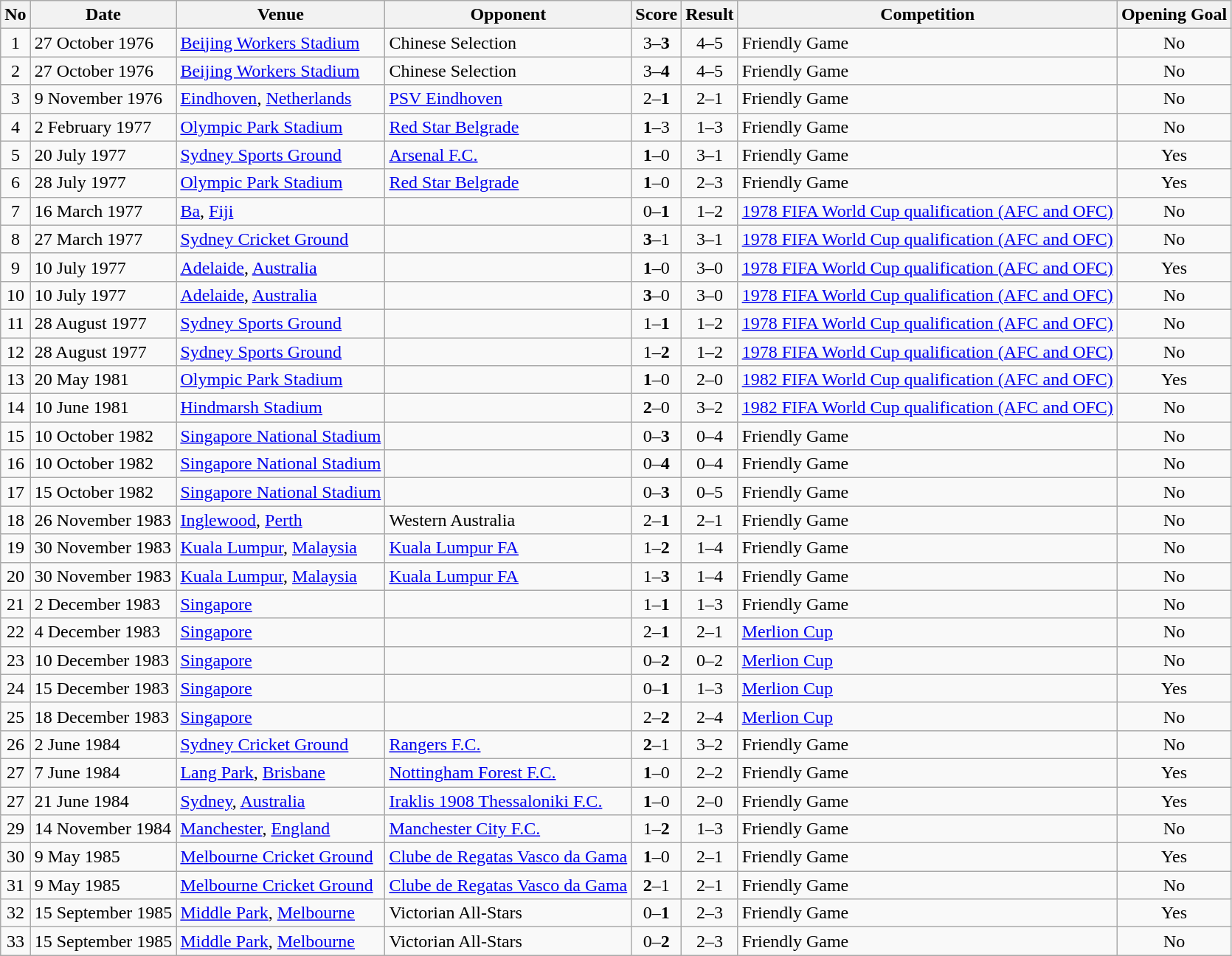<table class="wikitable">
<tr>
<th>No</th>
<th>Date</th>
<th>Venue</th>
<th>Opponent</th>
<th>Score</th>
<th>Result</th>
<th>Competition</th>
<th>Opening Goal</th>
</tr>
<tr>
<td align=center>1</td>
<td>27 October 1976</td>
<td><a href='#'>Beijing Workers Stadium</a></td>
<td>Chinese Selection</td>
<td align=center>3–<strong>3</strong></td>
<td align=center>4–5</td>
<td>Friendly Game</td>
<td align=center>No</td>
</tr>
<tr>
<td align=center>2</td>
<td>27 October 1976</td>
<td><a href='#'>Beijing Workers Stadium</a></td>
<td>Chinese Selection</td>
<td align=center>3–<strong>4</strong></td>
<td align=center>4–5</td>
<td>Friendly Game</td>
<td align=center>No</td>
</tr>
<tr>
<td align=center>3</td>
<td>9 November 1976</td>
<td><a href='#'>Eindhoven</a>, <a href='#'>Netherlands</a></td>
<td> <a href='#'>PSV Eindhoven</a></td>
<td align=center>2–<strong>1</strong></td>
<td align=center>2–1</td>
<td>Friendly Game</td>
<td align=center>No</td>
</tr>
<tr>
<td align=center>4</td>
<td>2 February 1977</td>
<td><a href='#'>Olympic Park Stadium</a></td>
<td> <a href='#'>Red Star Belgrade</a></td>
<td align=center><strong>1</strong>–3</td>
<td align=center>1–3</td>
<td>Friendly Game</td>
<td align=center>No</td>
</tr>
<tr>
<td align=center>5</td>
<td>20 July 1977</td>
<td><a href='#'>Sydney Sports Ground</a></td>
<td> <a href='#'>Arsenal F.C.</a></td>
<td align=center><strong>1</strong>–0</td>
<td align=center>3–1</td>
<td>Friendly Game</td>
<td align=center>Yes</td>
</tr>
<tr>
<td align=center>6</td>
<td>28 July 1977</td>
<td><a href='#'>Olympic Park Stadium</a></td>
<td> <a href='#'>Red Star Belgrade</a></td>
<td align=center><strong>1</strong>–0</td>
<td align=center>2–3</td>
<td>Friendly Game</td>
<td align=center>Yes</td>
</tr>
<tr>
<td align=center>7</td>
<td>16 March 1977</td>
<td><a href='#'>Ba</a>, <a href='#'>Fiji</a></td>
<td></td>
<td align=center>0–<strong>1</strong></td>
<td align=center>1–2</td>
<td><a href='#'>1978 FIFA World Cup qualification (AFC and OFC)</a></td>
<td align=center>No</td>
</tr>
<tr>
<td align=center>8</td>
<td>27 March 1977</td>
<td><a href='#'>Sydney Cricket Ground</a></td>
<td></td>
<td align=center><strong>3</strong>–1</td>
<td align=center>3–1</td>
<td><a href='#'>1978 FIFA World Cup qualification (AFC and OFC)</a></td>
<td align=center>No</td>
</tr>
<tr>
<td align=center>9</td>
<td>10 July 1977</td>
<td><a href='#'>Adelaide</a>, <a href='#'>Australia</a></td>
<td></td>
<td align=center><strong>1</strong>–0</td>
<td align=center>3–0</td>
<td><a href='#'>1978 FIFA World Cup qualification (AFC and OFC)</a></td>
<td align=center>Yes</td>
</tr>
<tr>
<td align=center>10</td>
<td>10 July 1977</td>
<td><a href='#'>Adelaide</a>, <a href='#'>Australia</a></td>
<td></td>
<td align=center><strong>3</strong>–0</td>
<td align=center>3–0</td>
<td><a href='#'>1978 FIFA World Cup qualification (AFC and OFC)</a></td>
<td align=center>No</td>
</tr>
<tr>
<td align=center>11</td>
<td>28 August 1977</td>
<td><a href='#'>Sydney Sports Ground</a></td>
<td></td>
<td align=center>1–<strong>1</strong></td>
<td align=center>1–2</td>
<td><a href='#'>1978 FIFA World Cup qualification (AFC and OFC)</a></td>
<td align=center>No</td>
</tr>
<tr>
<td align=center>12</td>
<td>28 August 1977</td>
<td><a href='#'>Sydney Sports Ground</a></td>
<td></td>
<td align=center>1–<strong>2</strong></td>
<td align=center>1–2</td>
<td><a href='#'>1978 FIFA World Cup qualification (AFC and OFC)</a></td>
<td align=center>No</td>
</tr>
<tr>
<td align=center>13</td>
<td>20 May 1981</td>
<td><a href='#'>Olympic Park Stadium</a></td>
<td></td>
<td align=center><strong>1</strong>–0</td>
<td align=center>2–0</td>
<td><a href='#'>1982 FIFA World Cup qualification (AFC and OFC)</a></td>
<td align=center>Yes</td>
</tr>
<tr>
<td align=center>14</td>
<td>10 June 1981</td>
<td><a href='#'>Hindmarsh Stadium</a></td>
<td></td>
<td align=center><strong>2</strong>–0</td>
<td align=center>3–2</td>
<td><a href='#'>1982 FIFA World Cup qualification (AFC and OFC)</a></td>
<td align=center>No</td>
</tr>
<tr>
<td align=center>15</td>
<td>10 October 1982</td>
<td><a href='#'>Singapore National Stadium</a></td>
<td></td>
<td align=center>0–<strong>3</strong></td>
<td align=center>0–4</td>
<td>Friendly Game</td>
<td align=center>No</td>
</tr>
<tr>
<td align=center>16</td>
<td>10 October 1982</td>
<td><a href='#'>Singapore National Stadium</a></td>
<td></td>
<td align=center>0–<strong>4</strong></td>
<td align=center>0–4</td>
<td>Friendly Game</td>
<td align=center>No</td>
</tr>
<tr>
<td align=center>17</td>
<td>15 October 1982</td>
<td><a href='#'>Singapore National Stadium</a></td>
<td></td>
<td align=center>0–<strong>3</strong></td>
<td align=center>0–5</td>
<td>Friendly Game</td>
<td align=center>No</td>
</tr>
<tr>
<td align=center>18</td>
<td>26 November 1983</td>
<td><a href='#'>Inglewood</a>, <a href='#'>Perth</a></td>
<td>Western Australia</td>
<td align=center>2–<strong>1</strong></td>
<td align=center>2–1</td>
<td>Friendly Game</td>
<td align=center>No</td>
</tr>
<tr>
<td align=center>19</td>
<td>30 November 1983</td>
<td><a href='#'>Kuala Lumpur</a>, <a href='#'>Malaysia</a></td>
<td> <a href='#'>Kuala Lumpur FA</a></td>
<td align=center>1–<strong>2</strong></td>
<td align=center>1–4</td>
<td>Friendly Game</td>
<td align=center>No</td>
</tr>
<tr>
<td align=center>20</td>
<td>30 November 1983</td>
<td><a href='#'>Kuala Lumpur</a>, <a href='#'>Malaysia</a></td>
<td> <a href='#'>Kuala Lumpur FA</a></td>
<td align=center>1–<strong>3</strong></td>
<td align=center>1–4</td>
<td>Friendly Game</td>
<td align=center>No</td>
</tr>
<tr>
<td align=center>21</td>
<td>2 December 1983</td>
<td><a href='#'>Singapore</a></td>
<td></td>
<td align=center>1–<strong>1</strong></td>
<td align=center>1–3</td>
<td>Friendly Game</td>
<td align=center>No</td>
</tr>
<tr>
<td align=center>22</td>
<td>4 December 1983</td>
<td><a href='#'>Singapore</a></td>
<td></td>
<td align=center>2–<strong>1</strong></td>
<td align=center>2–1</td>
<td><a href='#'>Merlion Cup</a></td>
<td align=center>No</td>
</tr>
<tr>
<td align=center>23</td>
<td>10 December 1983</td>
<td><a href='#'>Singapore</a></td>
<td></td>
<td align=center>0–<strong>2</strong></td>
<td align=center>0–2</td>
<td><a href='#'>Merlion Cup</a></td>
<td align=center>No</td>
</tr>
<tr>
<td align=center>24</td>
<td>15 December 1983</td>
<td><a href='#'>Singapore</a></td>
<td></td>
<td align=center>0–<strong>1</strong></td>
<td align=center>1–3</td>
<td><a href='#'>Merlion Cup</a></td>
<td align=center>Yes</td>
</tr>
<tr>
<td align=center>25</td>
<td>18 December 1983</td>
<td><a href='#'>Singapore</a></td>
<td></td>
<td align=center>2–<strong>2</strong></td>
<td align=center>2–4</td>
<td><a href='#'>Merlion Cup</a></td>
<td align=center>No</td>
</tr>
<tr>
<td align=center>26</td>
<td>2 June 1984</td>
<td><a href='#'>Sydney Cricket Ground</a></td>
<td> <a href='#'>Rangers F.C.</a></td>
<td align=center><strong>2</strong>–1</td>
<td align=center>3–2</td>
<td>Friendly Game</td>
<td align=center>No</td>
</tr>
<tr>
<td align=center>27</td>
<td>7 June 1984</td>
<td><a href='#'>Lang Park</a>, <a href='#'>Brisbane</a></td>
<td> <a href='#'>Nottingham Forest F.C.</a></td>
<td align=center><strong>1</strong>–0</td>
<td align=center>2–2</td>
<td>Friendly Game</td>
<td align=center>Yes</td>
</tr>
<tr>
<td align=center>27</td>
<td>21 June 1984</td>
<td><a href='#'>Sydney</a>, <a href='#'>Australia</a></td>
<td> <a href='#'>Iraklis 1908 Thessaloniki F.C.</a></td>
<td align=center><strong>1</strong>–0</td>
<td align=center>2–0</td>
<td>Friendly Game</td>
<td align=center>Yes</td>
</tr>
<tr>
<td align=center>29</td>
<td>14 November 1984</td>
<td><a href='#'>Manchester</a>, <a href='#'>England</a></td>
<td> <a href='#'>Manchester City F.C.</a></td>
<td align=center>1–<strong>2</strong></td>
<td align=center>1–3</td>
<td>Friendly Game</td>
<td align=center>No</td>
</tr>
<tr>
<td align=center>30</td>
<td>9 May 1985</td>
<td><a href='#'>Melbourne Cricket Ground</a></td>
<td> <a href='#'>Clube de Regatas Vasco da Gama</a></td>
<td align=center><strong>1</strong>–0</td>
<td align=center>2–1</td>
<td>Friendly Game</td>
<td align=center>Yes</td>
</tr>
<tr>
<td align=center>31</td>
<td>9 May 1985</td>
<td><a href='#'>Melbourne Cricket Ground</a></td>
<td> <a href='#'>Clube de Regatas Vasco da Gama</a></td>
<td align=center><strong>2</strong>–1</td>
<td align=center>2–1</td>
<td>Friendly Game</td>
<td align=center>No</td>
</tr>
<tr>
<td align=center>32</td>
<td>15 September 1985</td>
<td><a href='#'>Middle Park</a>, <a href='#'>Melbourne</a></td>
<td>Victorian All-Stars</td>
<td align=center>0–<strong>1</strong></td>
<td align=center>2–3</td>
<td>Friendly Game</td>
<td align=center>Yes</td>
</tr>
<tr>
<td align=center>33</td>
<td>15 September 1985</td>
<td><a href='#'>Middle Park</a>, <a href='#'>Melbourne</a></td>
<td>Victorian All-Stars</td>
<td align=center>0–<strong>2</strong></td>
<td align=center>2–3</td>
<td>Friendly Game</td>
<td align=center>No</td>
</tr>
</table>
